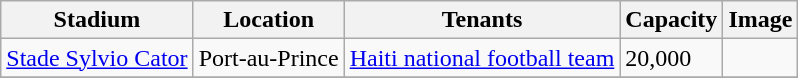<table class="wikitable sortable">
<tr>
<th>Stadium</th>
<th>Location</th>
<th>Tenants</th>
<th>Capacity</th>
<th>Image</th>
</tr>
<tr>
<td><a href='#'>Stade Sylvio Cator</a></td>
<td>Port-au-Prince</td>
<td><a href='#'>Haiti national football team</a></td>
<td>20,000</td>
<td></td>
</tr>
<tr>
</tr>
</table>
